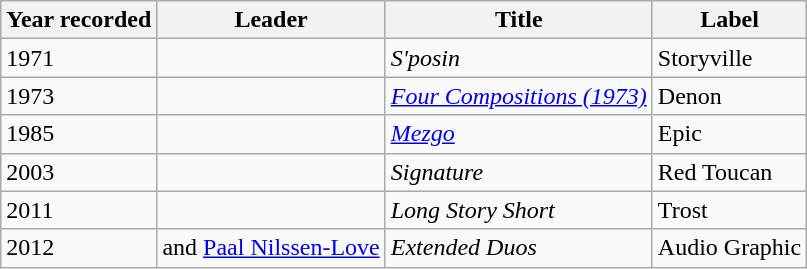<table class="wikitable sortable">
<tr>
<th>Year recorded</th>
<th>Leader</th>
<th>Title</th>
<th>Label</th>
</tr>
<tr>
<td>1971</td>
<td></td>
<td><em>S'posin</em></td>
<td>Storyville</td>
</tr>
<tr>
<td>1973</td>
<td></td>
<td><em><a href='#'>Four Compositions (1973)</a></em></td>
<td>Denon</td>
</tr>
<tr>
<td>1985</td>
<td></td>
<td><em><a href='#'>Mezgo</a></em></td>
<td>Epic</td>
</tr>
<tr>
<td>2003</td>
<td></td>
<td><em>Signature</em></td>
<td>Red Toucan</td>
</tr>
<tr>
<td>2011</td>
<td></td>
<td><em>Long Story Short</em></td>
<td>Trost</td>
</tr>
<tr>
<td>2012</td>
<td> and <a href='#'>Paal Nilssen-Love</a></td>
<td><em>Extended Duos</em></td>
<td>Audio Graphic</td>
</tr>
</table>
